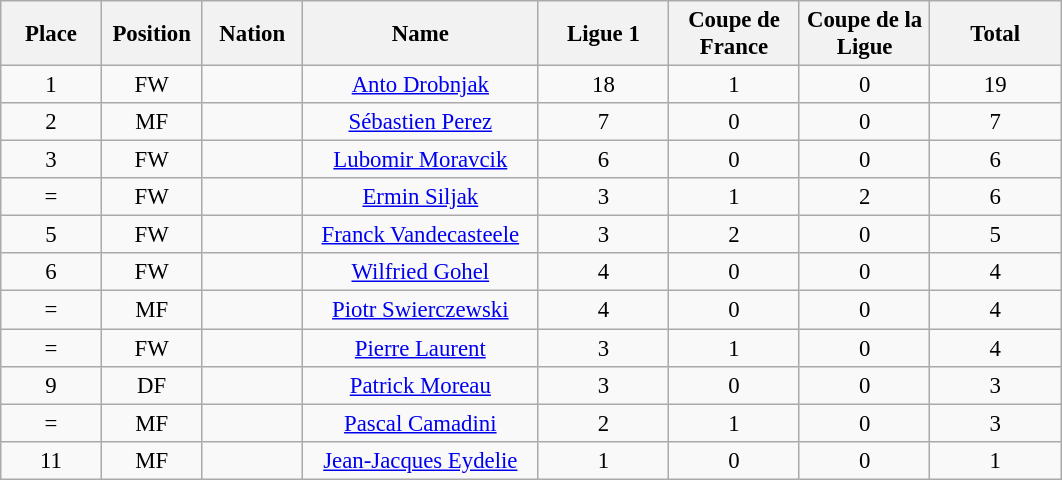<table class="wikitable" style="font-size: 95%; text-align: center;">
<tr>
<th width=60>Place</th>
<th width=60>Position</th>
<th width=60>Nation</th>
<th width=150>Name</th>
<th width=80>Ligue 1</th>
<th width=80>Coupe de France</th>
<th width=80>Coupe de la Ligue</th>
<th width=80><strong>Total</strong></th>
</tr>
<tr>
<td>1</td>
<td>FW</td>
<td></td>
<td><a href='#'>Anto Drobnjak</a></td>
<td>18</td>
<td>1</td>
<td>0</td>
<td>19</td>
</tr>
<tr>
<td>2</td>
<td>MF</td>
<td></td>
<td><a href='#'>Sébastien Perez</a></td>
<td>7</td>
<td>0</td>
<td>0</td>
<td>7</td>
</tr>
<tr>
<td>3</td>
<td>FW</td>
<td></td>
<td><a href='#'>Lubomir Moravcik</a></td>
<td>6</td>
<td>0</td>
<td>0</td>
<td>6</td>
</tr>
<tr>
<td>=</td>
<td>FW</td>
<td></td>
<td><a href='#'>Ermin Siljak</a></td>
<td>3</td>
<td>1</td>
<td>2</td>
<td>6</td>
</tr>
<tr>
<td>5</td>
<td>FW</td>
<td></td>
<td><a href='#'>Franck Vandecasteele</a></td>
<td>3</td>
<td>2</td>
<td>0</td>
<td>5</td>
</tr>
<tr>
<td>6</td>
<td>FW</td>
<td></td>
<td><a href='#'>Wilfried Gohel</a></td>
<td>4</td>
<td>0</td>
<td>0</td>
<td>4</td>
</tr>
<tr>
<td>=</td>
<td>MF</td>
<td></td>
<td><a href='#'>Piotr Swierczewski</a></td>
<td>4</td>
<td>0</td>
<td>0</td>
<td>4</td>
</tr>
<tr>
<td>=</td>
<td>FW</td>
<td></td>
<td><a href='#'>Pierre Laurent</a></td>
<td>3</td>
<td>1</td>
<td>0</td>
<td>4</td>
</tr>
<tr>
<td>9</td>
<td>DF</td>
<td></td>
<td><a href='#'>Patrick Moreau</a></td>
<td>3</td>
<td>0</td>
<td>0</td>
<td>3</td>
</tr>
<tr>
<td>=</td>
<td>MF</td>
<td></td>
<td><a href='#'>Pascal Camadini</a></td>
<td>2</td>
<td>1</td>
<td>0</td>
<td>3</td>
</tr>
<tr>
<td>11</td>
<td>MF</td>
<td></td>
<td><a href='#'>Jean-Jacques Eydelie</a></td>
<td>1</td>
<td>0</td>
<td>0</td>
<td>1</td>
</tr>
</table>
